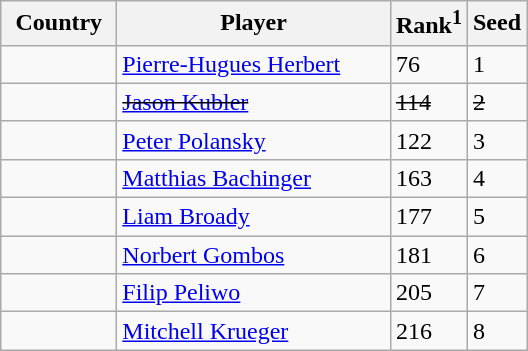<table class="sortable wikitable">
<tr>
<th width="70">Country</th>
<th width="175">Player</th>
<th>Rank<sup>1</sup></th>
<th>Seed</th>
</tr>
<tr>
<td></td>
<td><a href='#'>Pierre-Hugues Herbert</a></td>
<td>76</td>
<td>1</td>
</tr>
<tr>
<td><s></s></td>
<td><s><a href='#'>Jason Kubler</a></s></td>
<td><s>114</s></td>
<td><s>2</s></td>
</tr>
<tr>
<td></td>
<td><a href='#'>Peter Polansky</a></td>
<td>122</td>
<td>3</td>
</tr>
<tr>
<td></td>
<td><a href='#'>Matthias Bachinger</a></td>
<td>163</td>
<td>4</td>
</tr>
<tr>
<td></td>
<td><a href='#'>Liam Broady</a></td>
<td>177</td>
<td>5</td>
</tr>
<tr>
<td></td>
<td><a href='#'>Norbert Gombos</a></td>
<td>181</td>
<td>6</td>
</tr>
<tr>
<td></td>
<td><a href='#'>Filip Peliwo</a></td>
<td>205</td>
<td>7</td>
</tr>
<tr>
<td></td>
<td><a href='#'>Mitchell Krueger</a></td>
<td>216</td>
<td>8</td>
</tr>
</table>
